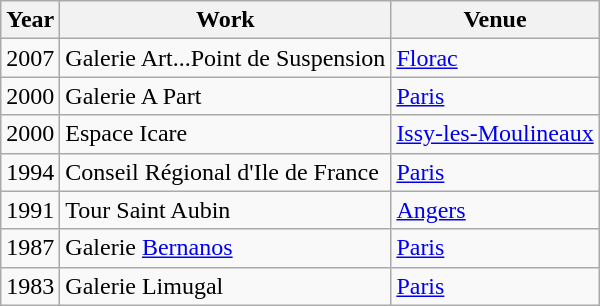<table class=wikitable>
<tr>
<th>Year</th>
<th>Work</th>
<th>Venue</th>
</tr>
<tr>
<td>2007</td>
<td>Galerie Art...Point de Suspension</td>
<td><a href='#'>Florac</a></td>
</tr>
<tr>
<td>2000</td>
<td>Galerie A Part</td>
<td><a href='#'>Paris</a></td>
</tr>
<tr>
<td>2000</td>
<td>Espace Icare</td>
<td><a href='#'>Issy-les-Moulineaux</a></td>
</tr>
<tr>
<td>1994</td>
<td>Conseil Régional d'Ile de France</td>
<td><a href='#'>Paris</a></td>
</tr>
<tr>
<td>1991</td>
<td>Tour Saint Aubin</td>
<td><a href='#'>Angers</a></td>
</tr>
<tr>
<td>1987</td>
<td>Galerie <a href='#'>Bernanos</a></td>
<td><a href='#'>Paris</a></td>
</tr>
<tr>
<td>1983</td>
<td>Galerie Limugal</td>
<td><a href='#'>Paris</a></td>
</tr>
</table>
